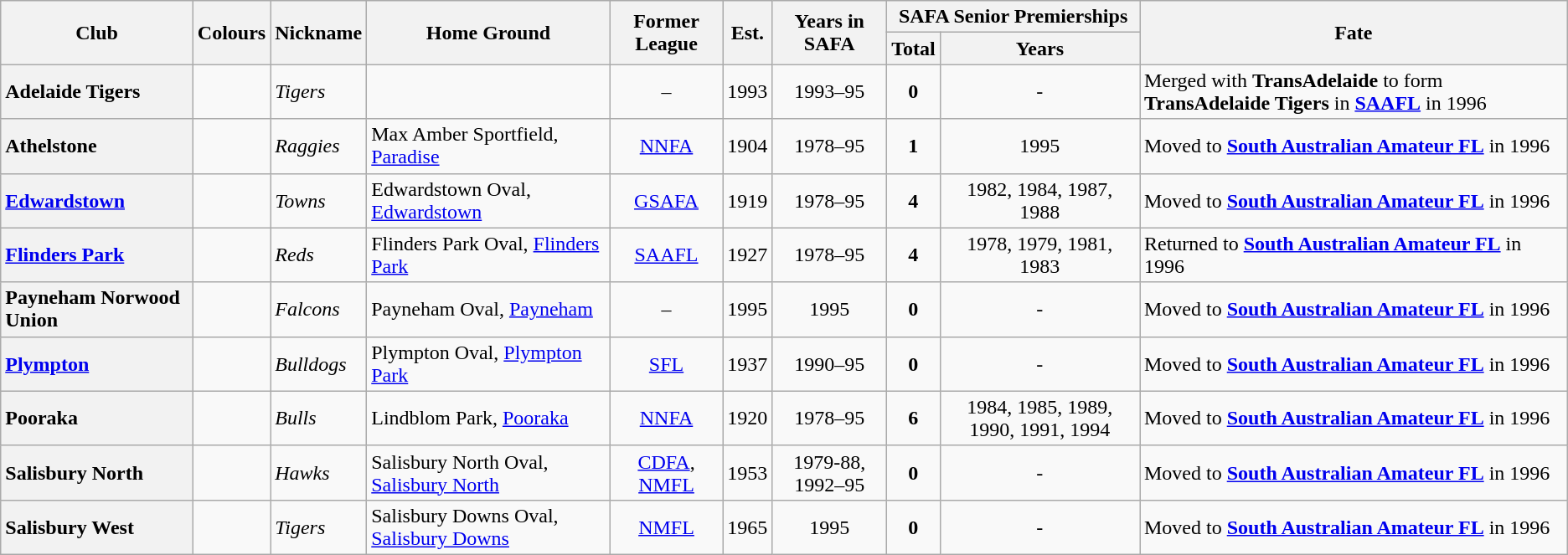<table class="wikitable sortable" style="text-align:center;">
<tr>
<th rowspan="2">Club</th>
<th rowspan="2">Colours</th>
<th rowspan="2">Nickname</th>
<th rowspan="2">Home Ground</th>
<th rowspan="2">Former League</th>
<th rowspan="2">Est.</th>
<th rowspan="2">Years in SAFA</th>
<th colspan="2">SAFA Senior Premierships</th>
<th rowspan="2">Fate</th>
</tr>
<tr>
<th>Total</th>
<th>Years</th>
</tr>
<tr>
<th style="text-align:left">Adelaide Tigers</th>
<td></td>
<td align="left"><em>Tigers</em></td>
<td></td>
<td>–</td>
<td>1993</td>
<td>1993–95</td>
<td><strong>0</strong></td>
<td>-</td>
<td align="left">Merged with <strong>TransAdelaide</strong> to form <strong>TransAdelaide Tigers</strong> in <strong><a href='#'>SAAFL</a></strong> in 1996</td>
</tr>
<tr>
<th style="text-align:left">Athelstone</th>
<td></td>
<td align="left"><em>Raggies</em></td>
<td align="left">Max Amber Sportfield, <a href='#'>Paradise</a></td>
<td><a href='#'>NNFA</a></td>
<td>1904</td>
<td>1978–95</td>
<td><strong>1</strong></td>
<td>1995</td>
<td align="left">Moved to <a href='#'><strong>South Australian Amateur FL</strong></a> in 1996</td>
</tr>
<tr>
<th style="text-align:left"><a href='#'>Edwardstown</a></th>
<td></td>
<td align="left"><em>Towns</em></td>
<td align="left">Edwardstown Oval, <a href='#'>Edwardstown</a></td>
<td><a href='#'>GSAFA</a></td>
<td>1919</td>
<td>1978–95</td>
<td><strong>4</strong></td>
<td>1982, 1984, 1987, 1988</td>
<td align="left">Moved to <a href='#'><strong>South Australian Amateur FL</strong></a> in 1996</td>
</tr>
<tr>
<th style="text-align:left"><a href='#'>Flinders Park</a></th>
<td></td>
<td align="left"><em>Reds</em></td>
<td align="left">Flinders Park Oval, <a href='#'>Flinders Park</a></td>
<td><a href='#'>SAAFL</a></td>
<td>1927</td>
<td>1978–95</td>
<td><strong>4</strong></td>
<td>1978, 1979, 1981, 1983</td>
<td align="left">Returned to <a href='#'><strong>South Australian Amateur FL</strong></a> in 1996</td>
</tr>
<tr>
<th style="text-align:left">Payneham Norwood Union</th>
<td></td>
<td align="left"><em>Falcons</em></td>
<td align="left">Payneham Oval, <a href='#'>Payneham</a></td>
<td>–</td>
<td>1995</td>
<td>1995</td>
<td><strong>0</strong></td>
<td>-</td>
<td align="left">Moved to <a href='#'><strong>South Australian Amateur FL</strong></a> in 1996</td>
</tr>
<tr>
<th style="text-align:left"><a href='#'>Plympton</a></th>
<td></td>
<td align="left"><em>Bulldogs</em></td>
<td align="left">Plympton Oval, <a href='#'>Plympton Park</a></td>
<td><a href='#'>SFL</a></td>
<td>1937</td>
<td>1990–95</td>
<td><strong>0</strong></td>
<td>-</td>
<td align="left">Moved to <a href='#'><strong>South Australian Amateur FL</strong></a> in 1996</td>
</tr>
<tr>
<th style="text-align:left">Pooraka</th>
<td></td>
<td align="left"><em>Bulls</em></td>
<td align="left">Lindblom Park, <a href='#'>Pooraka</a></td>
<td><a href='#'>NNFA</a></td>
<td>1920</td>
<td>1978–95</td>
<td><strong>6</strong></td>
<td>1984, 1985, 1989, 1990, 1991, 1994</td>
<td align="left">Moved to <a href='#'><strong>South Australian Amateur FL</strong></a> in 1996</td>
</tr>
<tr>
<th style="text-align:left">Salisbury North</th>
<td></td>
<td align="left"><em>Hawks</em></td>
<td align="left">Salisbury North Oval, <a href='#'>Salisbury North</a></td>
<td><a href='#'>CDFA</a>, <a href='#'>NMFL</a></td>
<td>1953</td>
<td>1979-88, 1992–95</td>
<td><strong>0</strong></td>
<td>-</td>
<td align="left">Moved to <a href='#'><strong>South Australian Amateur FL</strong></a> in 1996</td>
</tr>
<tr>
<th style="text-align:left">Salisbury West</th>
<td></td>
<td align="left"><em>Tigers</em></td>
<td align="left">Salisbury Downs Oval, <a href='#'>Salisbury Downs</a></td>
<td><a href='#'>NMFL</a></td>
<td>1965</td>
<td>1995</td>
<td><strong>0</strong></td>
<td>-</td>
<td align="left">Moved to <a href='#'><strong>South Australian Amateur FL</strong></a> in 1996</td>
</tr>
</table>
